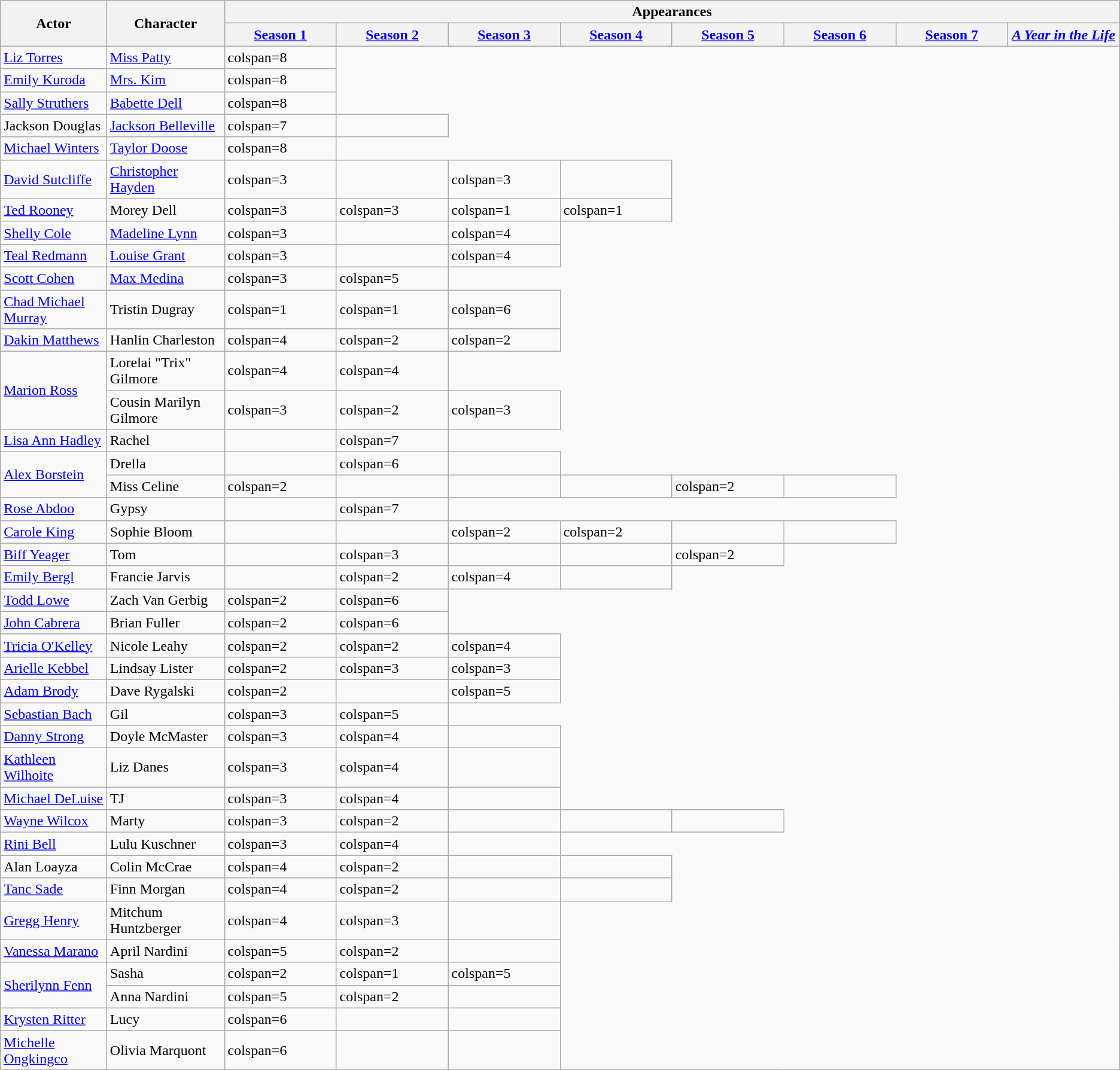<table class="wikitable">
<tr>
<th rowspan="2" scope="col">Actor</th>
<th rowspan="2" scope="col">Character</th>
<th colspan="8" scope="col">Appearances</th>
</tr>
<tr>
<th scope="col" style="width:10%;"><a href='#'>Season 1</a></th>
<th scope="col" style="width:10%;"><a href='#'>Season 2</a></th>
<th scope="col" style="width:10%;"><a href='#'>Season 3</a></th>
<th scope="col" style="width:10%;"><a href='#'>Season 4</a></th>
<th scope="col" style="width:10%;"><a href='#'>Season 5</a></th>
<th scope="col" style="width:10%;"><a href='#'>Season 6</a></th>
<th scope="col" style="width:10%;"><a href='#'>Season 7</a></th>
<th scope="col" style="width:10%;"><em><a href='#'>A Year in the Life</a></em></th>
</tr>
<tr>
<td><a href='#'>Liz Torres</a></td>
<td><a href='#'>Miss Patty</a></td>
<td>colspan=8 </td>
</tr>
<tr>
<td><a href='#'>Emily Kuroda</a></td>
<td><a href='#'>Mrs. Kim</a></td>
<td>colspan=8 </td>
</tr>
<tr>
<td><a href='#'>Sally Struthers</a></td>
<td><a href='#'>Babette Dell</a></td>
<td>colspan=8 </td>
</tr>
<tr>
<td>Jackson Douglas</td>
<td><a href='#'>Jackson Belleville</a></td>
<td>colspan=7 </td>
<td></td>
</tr>
<tr>
<td><a href='#'>Michael Winters</a></td>
<td><a href='#'>Taylor Doose</a></td>
<td>colspan=8 </td>
</tr>
<tr>
<td><a href='#'>David Sutcliffe</a></td>
<td><a href='#'>Christopher Hayden</a></td>
<td>colspan=3 </td>
<td></td>
<td>colspan=3 </td>
<td></td>
</tr>
<tr>
<td><a href='#'>Ted Rooney</a></td>
<td>Morey Dell</td>
<td>colspan=3 </td>
<td>colspan=3 </td>
<td>colspan=1 </td>
<td>colspan=1 </td>
</tr>
<tr>
<td><a href='#'>Shelly Cole</a></td>
<td><a href='#'>Madeline Lynn</a></td>
<td>colspan=3 </td>
<td></td>
<td>colspan=4 </td>
</tr>
<tr>
<td><a href='#'>Teal Redmann</a></td>
<td><a href='#'>Louise Grant</a></td>
<td>colspan=3 </td>
<td></td>
<td>colspan=4 </td>
</tr>
<tr>
<td><a href='#'>Scott Cohen</a></td>
<td><a href='#'>Max Medina</a></td>
<td>colspan=3 </td>
<td>colspan=5 </td>
</tr>
<tr>
<td><a href='#'>Chad Michael Murray</a></td>
<td>Tristin Dugray</td>
<td>colspan=1 </td>
<td>colspan=1 </td>
<td>colspan=6 </td>
</tr>
<tr>
<td><a href='#'>Dakin Matthews</a></td>
<td>Hanlin Charleston</td>
<td>colspan=4 </td>
<td>colspan=2 </td>
<td>colspan=2 </td>
</tr>
<tr>
<td rowspan=2><a href='#'>Marion Ross</a></td>
<td>Lorelai "Trix" Gilmore</td>
<td>colspan=4 </td>
<td>colspan=4 </td>
</tr>
<tr>
<td>Cousin Marilyn Gilmore</td>
<td>colspan=3 </td>
<td>colspan=2 </td>
<td>colspan=3 </td>
</tr>
<tr>
<td><a href='#'>Lisa Ann Hadley</a></td>
<td>Rachel</td>
<td></td>
<td>colspan=7 </td>
</tr>
<tr>
<td rowspan=2><a href='#'>Alex Borstein</a></td>
<td>Drella</td>
<td></td>
<td>colspan=6 </td>
<td></td>
</tr>
<tr>
<td>Miss Celine</td>
<td>colspan=2 </td>
<td></td>
<td></td>
<td></td>
<td>colspan=2 </td>
<td></td>
</tr>
<tr>
<td><a href='#'>Rose Abdoo</a></td>
<td>Gypsy</td>
<td></td>
<td>colspan=7 </td>
</tr>
<tr>
<td><a href='#'>Carole King</a></td>
<td>Sophie Bloom</td>
<td></td>
<td></td>
<td>colspan=2 </td>
<td>colspan=2 </td>
<td></td>
<td></td>
</tr>
<tr>
<td><a href='#'>Biff Yeager</a></td>
<td>Tom</td>
<td></td>
<td>colspan=3 </td>
<td></td>
<td></td>
<td>colspan=2 </td>
</tr>
<tr>
<td><a href='#'>Emily Bergl</a></td>
<td>Francie Jarvis</td>
<td></td>
<td>colspan=2 </td>
<td>colspan=4 </td>
<td></td>
</tr>
<tr>
<td><a href='#'>Todd Lowe</a></td>
<td>Zach Van Gerbig</td>
<td>colspan=2 </td>
<td>colspan=6 </td>
</tr>
<tr>
<td><a href='#'>John Cabrera</a></td>
<td>Brian Fuller</td>
<td>colspan=2 </td>
<td>colspan=6 </td>
</tr>
<tr>
<td><a href='#'>Tricia O'Kelley</a></td>
<td>Nicole Leahy</td>
<td>colspan=2 </td>
<td>colspan=2 </td>
<td>colspan=4 </td>
</tr>
<tr>
<td><a href='#'>Arielle Kebbel</a></td>
<td>Lindsay Lister</td>
<td>colspan=2 </td>
<td>colspan=3 </td>
<td>colspan=3 </td>
</tr>
<tr>
<td><a href='#'>Adam Brody</a></td>
<td>Dave Rygalski</td>
<td>colspan=2 </td>
<td></td>
<td>colspan=5 </td>
</tr>
<tr>
<td><a href='#'>Sebastian Bach</a></td>
<td>Gil</td>
<td>colspan=3 </td>
<td>colspan=5 </td>
</tr>
<tr>
<td><a href='#'>Danny Strong</a></td>
<td>Doyle McMaster</td>
<td>colspan=3 </td>
<td>colspan=4 </td>
<td></td>
</tr>
<tr>
<td><a href='#'>Kathleen Wilhoite</a></td>
<td>Liz Danes</td>
<td>colspan=3 </td>
<td>colspan=4 </td>
<td></td>
</tr>
<tr>
<td><a href='#'>Michael DeLuise</a></td>
<td>TJ</td>
<td>colspan=3 </td>
<td>colspan=4 </td>
<td></td>
</tr>
<tr>
<td><a href='#'>Wayne Wilcox</a></td>
<td>Marty</td>
<td>colspan=3 </td>
<td>colspan=2 </td>
<td></td>
<td></td>
<td></td>
</tr>
<tr>
<td><a href='#'>Rini Bell</a></td>
<td>Lulu Kuschner</td>
<td>colspan=3 </td>
<td>colspan=4 </td>
<td></td>
</tr>
<tr>
<td>Alan Loayza</td>
<td>Colin McCrae</td>
<td>colspan=4 </td>
<td>colspan=2 </td>
<td></td>
<td></td>
</tr>
<tr>
<td><a href='#'>Tanc Sade</a></td>
<td>Finn Morgan</td>
<td>colspan=4 </td>
<td>colspan=2 </td>
<td></td>
<td></td>
</tr>
<tr>
<td><a href='#'>Gregg Henry</a></td>
<td>Mitchum Huntzberger</td>
<td>colspan=4 </td>
<td>colspan=3 </td>
<td></td>
</tr>
<tr>
<td><a href='#'>Vanessa Marano</a></td>
<td>April Nardini</td>
<td>colspan=5 </td>
<td>colspan=2 </td>
<td></td>
</tr>
<tr>
<td rowspan=2><a href='#'>Sherilynn Fenn</a></td>
<td>Sasha</td>
<td>colspan=2 </td>
<td>colspan=1 </td>
<td>colspan=5 </td>
</tr>
<tr>
<td>Anna Nardini</td>
<td>colspan=5 </td>
<td>colspan=2 </td>
<td></td>
</tr>
<tr>
<td><a href='#'>Krysten Ritter</a></td>
<td>Lucy</td>
<td>colspan=6 </td>
<td></td>
<td></td>
</tr>
<tr>
<td><a href='#'>Michelle Ongkingco</a></td>
<td>Olivia Marquont</td>
<td>colspan=6 </td>
<td></td>
<td></td>
</tr>
</table>
